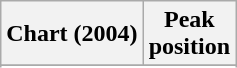<table class="wikitable">
<tr>
<th align="center">Chart (2004)</th>
<th align="center">Peak<br>position</th>
</tr>
<tr>
</tr>
<tr>
</tr>
<tr>
</tr>
</table>
